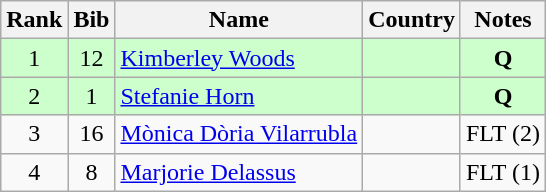<table class="wikitable" style="text-align:center;">
<tr>
<th>Rank</th>
<th>Bib</th>
<th>Name</th>
<th>Country</th>
<th>Notes</th>
</tr>
<tr bgcolor=ccffcc>
<td>1</td>
<td>12</td>
<td align=left><a href='#'>Kimberley Woods</a></td>
<td align=left></td>
<td><strong>Q</strong></td>
</tr>
<tr bgcolor=ccffcc>
<td>2</td>
<td>1</td>
<td align=left><a href='#'>Stefanie Horn</a></td>
<td align=left></td>
<td><strong>Q</strong></td>
</tr>
<tr>
<td>3</td>
<td>16</td>
<td align=left><a href='#'>Mònica Dòria Vilarrubla</a></td>
<td align=left></td>
<td>FLT (2)</td>
</tr>
<tr>
<td>4</td>
<td>8</td>
<td align=left><a href='#'>Marjorie Delassus</a></td>
<td align=left></td>
<td>FLT (1)</td>
</tr>
</table>
